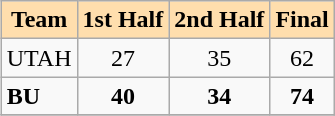<table class="wikitable" align=right>
<tr bgcolor=#ffdead align=center>
<td><strong>Team</strong></td>
<td><strong>1st Half</strong></td>
<td><strong>2nd Half</strong></td>
<td><strong>Final</strong></td>
</tr>
<tr>
<td>UTAH</td>
<td align=center>27</td>
<td align=center>35</td>
<td align=center>62</td>
</tr>
<tr>
<td><strong>BU</strong></td>
<td align=center><strong>40</strong></td>
<td align=center><strong>34</strong></td>
<td align=center><strong>74</strong></td>
</tr>
<tr>
</tr>
</table>
